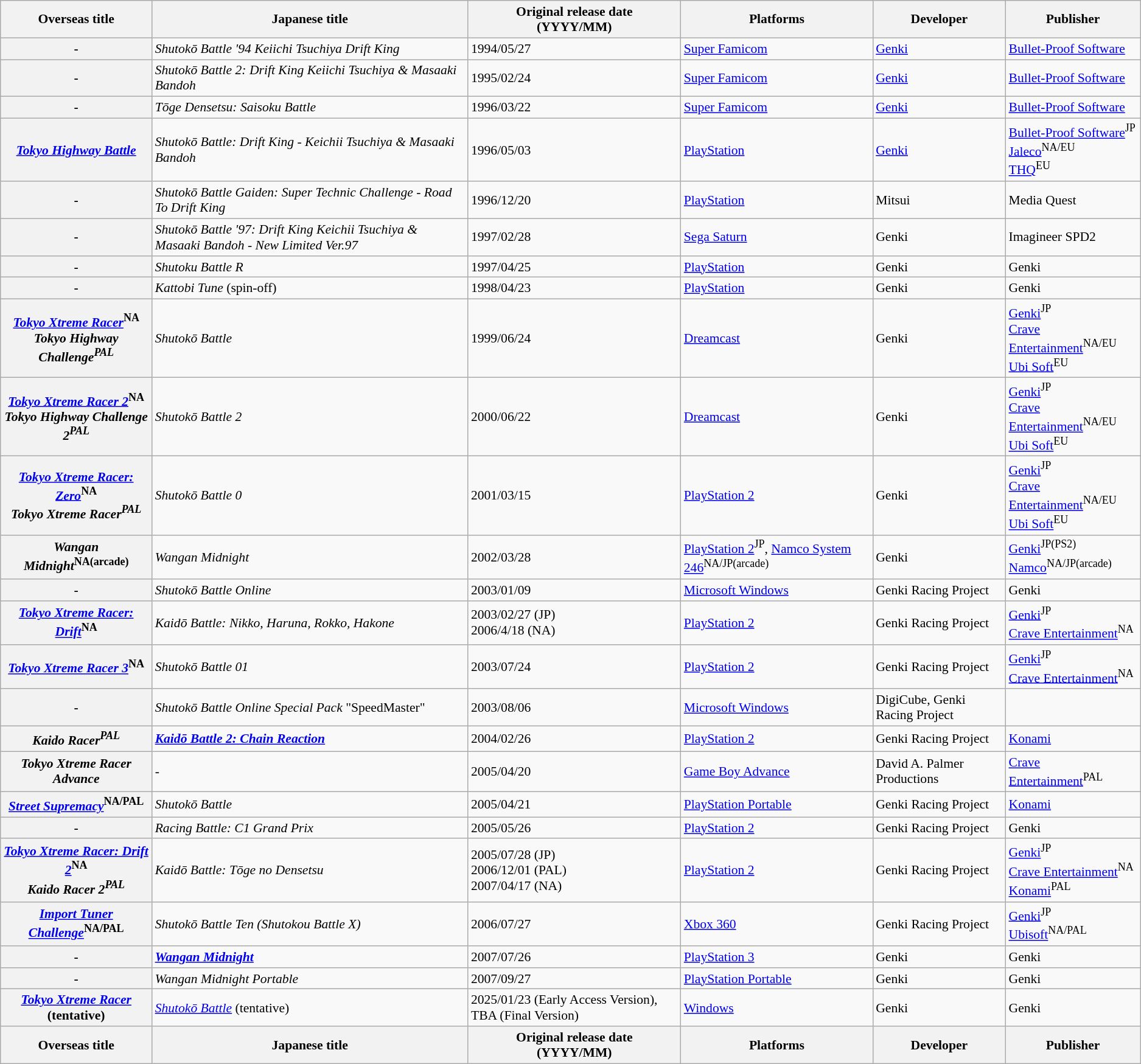<table class="wikitable sortable" style="min-width: 75%; font-size: 90%;">
<tr>
<th>Overseas title</th>
<th>Japanese title</th>
<th>Original release date<br>(YYYY/MM)</th>
<th>Platforms</th>
<th>Developer</th>
<th>Publisher</th>
</tr>
<tr>
<th>-</th>
<td><em>Shutokō Battle '94 Keiichi Tsuchiya Drift King</em></td>
<td>1994/05/27</td>
<td><a href='#'>Super Famicom</a></td>
<td><a href='#'>Genki</a></td>
<td><a href='#'>Bullet-Proof Software</a></td>
</tr>
<tr>
<th>-</th>
<td><em>Shutokō Battle 2: Drift King Keiichi Tsuchiya & Masaaki Bandoh</em></td>
<td>1995/02/24</td>
<td><a href='#'>Super Famicom</a></td>
<td><a href='#'>Genki</a></td>
<td><a href='#'>Bullet-Proof Software</a></td>
</tr>
<tr>
<th>-</th>
<td><em>Tōge Densetsu: Saisoku Battle</em></td>
<td>1996/03/22</td>
<td><a href='#'>Super Famicom</a></td>
<td><a href='#'>Genki</a></td>
<td><a href='#'>Bullet-Proof Software</a></td>
</tr>
<tr>
<th><strong><em><a href='#'>Tokyo Highway Battle</a></em></strong></th>
<td><em>Shutokō Battle: Drift King - Keichii Tsuchiya & Masaaki Bandoh</em></td>
<td>1996/05/03</td>
<td><a href='#'>PlayStation</a></td>
<td><a href='#'>Genki</a></td>
<td><a href='#'>Bullet-Proof Software</a><sup>JP</sup><br><a href='#'>Jaleco</a><sup>NA/EU</sup><br><a href='#'>THQ</a><sup>EU</sup></td>
</tr>
<tr>
<th>-</th>
<td><em>Shutokō Battle Gaiden: Super Technic Challenge - Road To Drift King</em></td>
<td>1996/12/20</td>
<td><a href='#'>PlayStation</a></td>
<td>Mitsui</td>
<td>Media Quest</td>
</tr>
<tr>
<th>-</th>
<td><em>Shutokō Battle '97: Drift King Keichii Tsuchiya & Masaaki Bandoh - New Limited Ver.97</em></td>
<td>1997/02/28</td>
<td><a href='#'>Sega Saturn</a></td>
<td>Genki</td>
<td>Imagineer SPD2</td>
</tr>
<tr>
<th>-</th>
<td><em>Shutoku Battle R</em></td>
<td>1997/04/25</td>
<td><a href='#'>PlayStation</a></td>
<td>Genki</td>
<td>Genki</td>
</tr>
<tr>
<th>-</th>
<td><em>Kattobi Tune</em> (spin-off)</td>
<td>1998/04/23</td>
<td><a href='#'>PlayStation</a></td>
<td>Genki</td>
<td>Genki</td>
</tr>
<tr>
<th><a href='#'><strong><em>Tokyo Xtreme Racer</em></strong></a><sup>NA</sup><br><em>Tokyo Highway Challenge<sup>PAL</sup></em></th>
<td><em>Shutokō Battle</em></td>
<td>1999/06/24</td>
<td><a href='#'>Dreamcast</a></td>
<td>Genki</td>
<td><a href='#'>Genki</a><sup>JP</sup><br><a href='#'>Crave Entertainment</a><sup>NA/EU</sup><br><a href='#'>Ubi Soft</a><sup>EU</sup></td>
</tr>
<tr>
<th><strong><em><a href='#'>Tokyo Xtreme Racer 2</a></em></strong><sup>NA</sup><br><em>Tokyo Highway Challenge 2<sup>PAL</sup></em></th>
<td><em>Shutokō Battle 2</em></td>
<td>2000/06/22</td>
<td><a href='#'>Dreamcast</a></td>
<td>Genki</td>
<td><a href='#'>Genki</a><sup>JP</sup><br><a href='#'>Crave Entertainment</a><sup>NA/EU</sup><br><a href='#'>Ubi Soft</a><sup>EU</sup></td>
</tr>
<tr>
<th><strong><em><a href='#'>Tokyo Xtreme Racer: Zero</a></em></strong><sup>NA</sup><br><em>Tokyo Xtreme Racer<sup>PAL</sup></em></th>
<td><em>Shutokō Battle 0</em></td>
<td>2001/03/15</td>
<td><a href='#'>PlayStation 2</a></td>
<td>Genki</td>
<td><a href='#'>Genki</a><sup>JP</sup><br><a href='#'>Crave Entertainment</a><sup>NA/EU</sup><br><a href='#'>Ubi Soft</a><sup>EU</sup></td>
</tr>
<tr>
<th><strong><em>Wangan Midnight</em></strong><sup>NA(arcade)</sup></th>
<td><em>Wangan Midnight</em></td>
<td>2002/03/28</td>
<td><a href='#'>PlayStation 2</a><sup>JP</sup>, <a href='#'>Namco System 246</a><sup>NA/JP(arcade)</sup></td>
<td>Genki</td>
<td><a href='#'>Genki</a><sup>JP(PS2)</sup><br><a href='#'>Namco</a><sup>NA/JP(arcade)</sup></td>
</tr>
<tr>
<th>-</th>
<td><em>Shutokō Battle Online</em></td>
<td>2003/01/09</td>
<td><a href='#'>Microsoft Windows</a></td>
<td>Genki Racing Project</td>
<td>Genki</td>
</tr>
<tr>
<th><strong><em><a href='#'>Tokyo Xtreme Racer: Drift</a></em></strong><sup>NA</sup></th>
<td><em>Kaidō Battle: Nikko, Haruna, Rokko, Hakone</em></td>
<td>2003/02/27 (JP)<br>2006/4/18 (NA)</td>
<td><a href='#'>PlayStation 2</a></td>
<td>Genki Racing Project</td>
<td><a href='#'>Genki</a><sup>JP</sup><br><a href='#'>Crave Entertainment</a><sup>NA</sup></td>
</tr>
<tr>
<th><strong><em><a href='#'>Tokyo Xtreme Racer 3</a></em></strong><sup>NA</sup></th>
<td><em>Shutokō Battle 01</em></td>
<td>2003/07/24</td>
<td><a href='#'>PlayStation 2</a></td>
<td>Genki Racing Project</td>
<td><a href='#'>Genki</a><sup>JP</sup><br><a href='#'>Crave Entertainment</a><sup>NA</sup></td>
</tr>
<tr>
<th>-</th>
<td><em>Shutokō Battle Online Special Pack</em> "SpeedMaster"</td>
<td>2003/08/06</td>
<td><a href='#'>Microsoft Windows</a></td>
<td>DigiCube, Genki Racing Project</td>
<td></td>
</tr>
<tr>
<th><em>Kaido Racer<sup>PAL</sup></em></th>
<td><strong><em><a href='#'>Kaidō Battle 2: Chain Reaction</a></em></strong></td>
<td>2004/02/26</td>
<td><a href='#'>PlayStation 2</a></td>
<td>Genki Racing Project</td>
<td><a href='#'>Konami</a></td>
</tr>
<tr>
<th><em>Tokyo Xtreme Racer Advance</em></th>
<td>-</td>
<td>2005/04/20</td>
<td><a href='#'>Game Boy Advance</a></td>
<td>David A. Palmer Productions</td>
<td><a href='#'>Crave Entertainment</a><sup>PAL</sup></td>
</tr>
<tr>
<th><strong><em><a href='#'>Street Supremacy</a></em></strong><sup>NA/PAL</sup></th>
<td><em>Shutokō Battle</em></td>
<td>2005/04/21</td>
<td><a href='#'>PlayStation Portable</a></td>
<td>Genki Racing Project</td>
<td><a href='#'>Konami</a></td>
</tr>
<tr>
<th>-</th>
<td><em>Racing Battle: C1 Grand Prix</em></td>
<td>2005/05/26</td>
<td><a href='#'>PlayStation 2</a></td>
<td>Genki Racing Project</td>
<td>Genki</td>
</tr>
<tr>
<th><strong><em><a href='#'>Tokyo Xtreme Racer: Drift 2</a></em></strong><sup>NA</sup><br><em>Kaido Racer 2<sup>PAL</sup></em></th>
<td><em>Kaidō Battle: Tōge no Densetsu</em></td>
<td>2005/07/28 (JP)<br>2006/12/01 (PAL)<br>2007/04/17 (NA)</td>
<td><a href='#'>PlayStation 2</a></td>
<td>Genki Racing Project</td>
<td><a href='#'>Genki</a><sup>JP</sup><br><a href='#'>Crave Entertainment</a><sup>NA</sup><br><a href='#'>Konami</a><sup>PAL</sup></td>
</tr>
<tr>
<th><strong><em><a href='#'>Import Tuner Challenge</a></em></strong><sup>NA/PAL</sup></th>
<td><em>Shutokō Battle Ten (Shutokou Battle X)</em></td>
<td>2006/07/27</td>
<td><a href='#'>Xbox 360</a></td>
<td>Genki Racing Project</td>
<td><a href='#'>Genki</a><sup>JP</sup><br><a href='#'>Ubisoft</a><sup>NA/PAL</sup></td>
</tr>
<tr>
<th>-</th>
<td><a href='#'><strong><em>Wangan Midnight</em></strong></a></td>
<td>2007/07/26</td>
<td><a href='#'>PlayStation 3</a></td>
<td>Genki</td>
<td>Genki</td>
</tr>
<tr>
<th>-</th>
<td><em>Wangan Midnight Portable</em></td>
<td>2007/09/27</td>
<td><a href='#'>PlayStation Portable</a></td>
<td>Genki</td>
<td>Genki</td>
</tr>
<tr>
<th><em><a href='#'>Tokyo Xtreme Racer</a></em> (tentative)</th>
<td><em><a href='#'>Shutokō Battle</a></em> (tentative)</td>
<td>2025/01/23 (Early Access Version), TBA (Final Version)</td>
<td><a href='#'>Windows</a></td>
<td>Genki</td>
<td>Genki</td>
</tr>
<tr>
<th>Overseas title</th>
<th>Japanese title</th>
<th>Original release date<br>(YYYY/MM)</th>
<th>Platforms</th>
<th>Developer</th>
<th>Publisher</th>
</tr>
</table>
